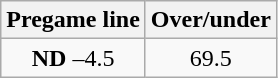<table class="wikitable">
<tr align="center">
<th style=>Pregame line</th>
<th style=>Over/under</th>
</tr>
<tr align="center">
<td><strong>ND</strong> –4.5</td>
<td>69.5</td>
</tr>
</table>
